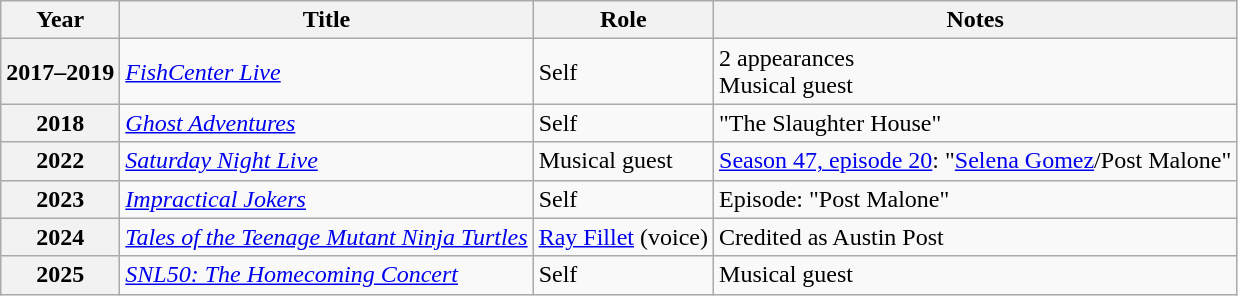<table class="wikitable plainrowheaders sortable">
<tr>
<th scope="col">Year</th>
<th scope="col">Title</th>
<th scope="col">Role</th>
<th scope="col" class="unsortable">Notes</th>
</tr>
<tr>
<th scope="row">2017–2019</th>
<td><em><a href='#'>FishCenter Live</a></em></td>
<td>Self</td>
<td>2 appearances <br>Musical guest</td>
</tr>
<tr>
<th scope="row">2018</th>
<td><em><a href='#'>Ghost Adventures</a></em></td>
<td>Self</td>
<td>"The Slaughter House"</td>
</tr>
<tr>
<th scope="row">2022</th>
<td><em><a href='#'>Saturday Night Live</a></em></td>
<td>Musical guest</td>
<td><a href='#'>Season 47, episode 20</a>: "<a href='#'>Selena Gomez</a>/Post Malone"</td>
</tr>
<tr>
<th scope="row">2023</th>
<td><em><a href='#'>Impractical Jokers</a></em></td>
<td>Self</td>
<td>Episode: "Post Malone"</td>
</tr>
<tr>
<th scope="row">2024</th>
<td><em><a href='#'>Tales of the Teenage Mutant Ninja Turtles</a></em></td>
<td><a href='#'>Ray Fillet</a> (voice)</td>
<td>Credited as Austin Post</td>
</tr>
<tr>
<th scope="row">2025</th>
<td><em><a href='#'>SNL50: The Homecoming Concert</a></em></td>
<td>Self</td>
<td>Musical guest</td>
</tr>
</table>
